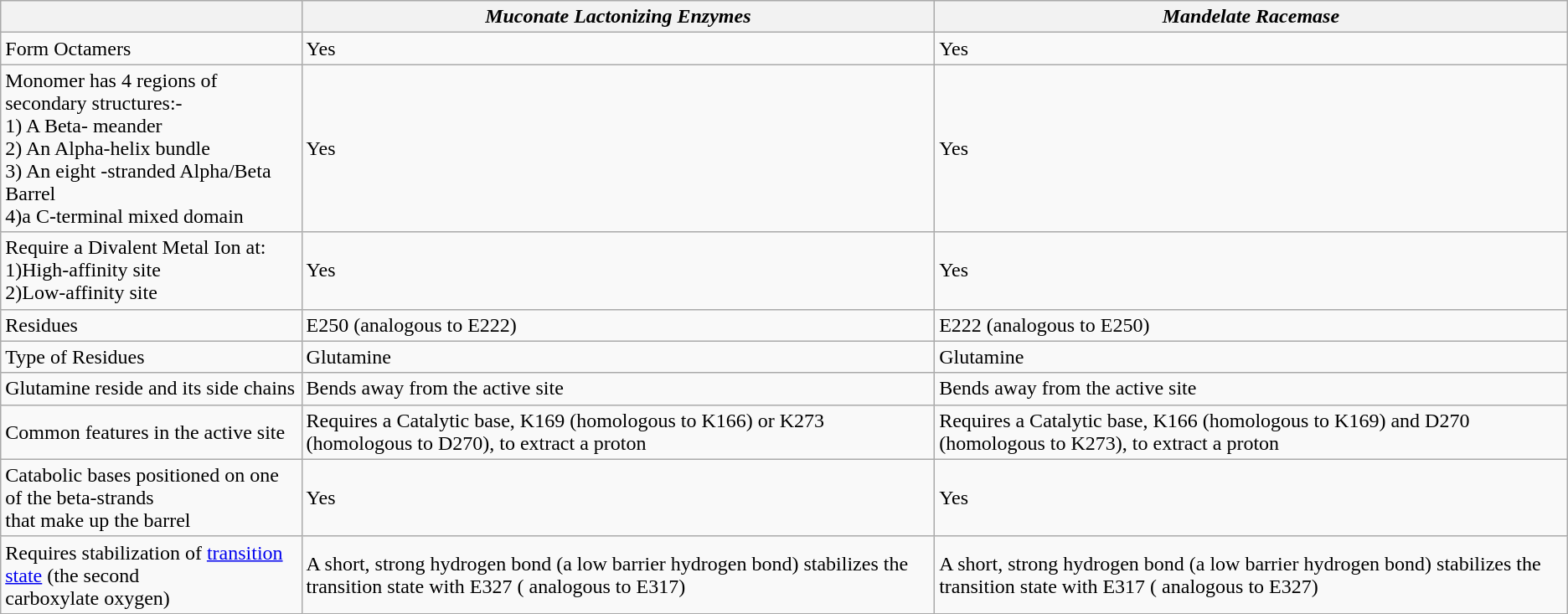<table class="wikitable">
<tr>
<th></th>
<th><em>Muconate Lactonizing Enzymes</em></th>
<th><em>Mandelate Racemase</em></th>
</tr>
<tr>
<td>Form Octamers</td>
<td>Yes</td>
<td>Yes</td>
</tr>
<tr>
<td>Monomer has 4 regions of secondary structures:-<br>1) A Beta- meander<br>2) An Alpha-helix bundle<br>3) An eight -stranded Alpha/Beta Barrel<br>4)a C-terminal mixed domain</td>
<td>Yes</td>
<td>Yes</td>
</tr>
<tr>
<td>Require a Divalent Metal Ion at:<br>1)High-affinity site<br>2)Low-affinity site</td>
<td>Yes</td>
<td>Yes</td>
</tr>
<tr>
<td>Residues</td>
<td>E250 (analogous to E222)</td>
<td>E222 (analogous to E250)</td>
</tr>
<tr>
<td>Type of Residues</td>
<td>Glutamine</td>
<td>Glutamine</td>
</tr>
<tr>
<td>Glutamine reside and its side chains</td>
<td>Bends away from the active site</td>
<td>Bends away from the active site</td>
</tr>
<tr>
<td>Common features in the active site</td>
<td>Requires a Catalytic base, K169 (homologous to K166) or K273 (homologous to D270), to extract a proton</td>
<td>Requires a Catalytic base, K166 (homologous to K169) and D270 (homologous to K273), to extract a proton</td>
</tr>
<tr>
<td>Catabolic bases positioned on one of the beta-strands<br>that make up the barrel</td>
<td>Yes</td>
<td>Yes</td>
</tr>
<tr>
<td>Requires stabilization of <a href='#'>transition state</a> (the second<br>carboxylate oxygen)</td>
<td>A short, strong hydrogen bond (a low barrier hydrogen bond) stabilizes the transition state with E327 ( analogous to E317)</td>
<td>A short, strong hydrogen bond (a low barrier hydrogen bond) stabilizes the transition state with E317 ( analogous to E327)</td>
</tr>
</table>
